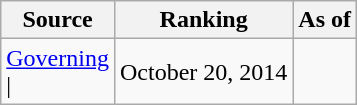<table class="wikitable" style="text-align:center">
<tr>
<th>Source</th>
<th>Ranking</th>
<th>As of</th>
</tr>
<tr>
<td align=left><a href='#'>Governing</a><br>| </td>
<td>October 20, 2014</td>
</tr>
</table>
